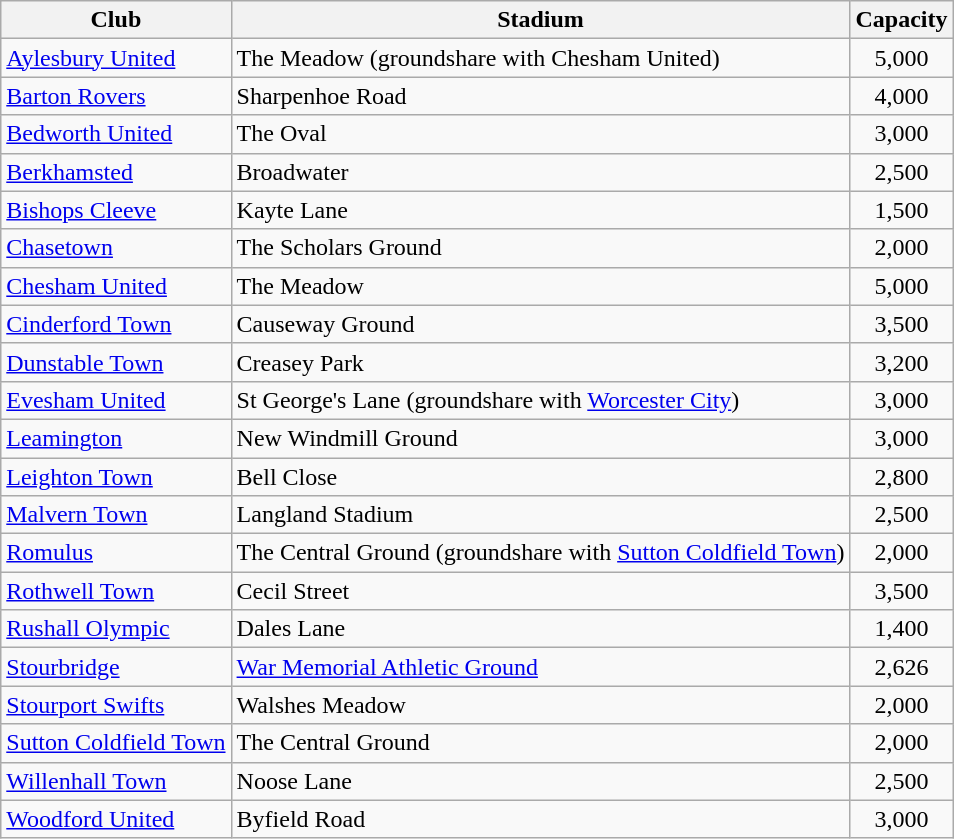<table class="wikitable sortable">
<tr>
<th>Club</th>
<th>Stadium</th>
<th>Capacity</th>
</tr>
<tr>
<td><a href='#'>Aylesbury United</a></td>
<td>The Meadow (groundshare with Chesham United)</td>
<td align="center">5,000</td>
</tr>
<tr>
<td><a href='#'>Barton Rovers</a></td>
<td>Sharpenhoe Road</td>
<td align="center">4,000</td>
</tr>
<tr>
<td><a href='#'>Bedworth United</a></td>
<td>The Oval</td>
<td align="center">3,000</td>
</tr>
<tr>
<td><a href='#'>Berkhamsted</a></td>
<td>Broadwater</td>
<td align="center">2,500</td>
</tr>
<tr>
<td><a href='#'>Bishops Cleeve</a></td>
<td>Kayte Lane</td>
<td align="center">1,500</td>
</tr>
<tr>
<td><a href='#'>Chasetown</a></td>
<td>The Scholars Ground</td>
<td align="center">2,000</td>
</tr>
<tr>
<td><a href='#'>Chesham United</a></td>
<td>The Meadow</td>
<td align="center">5,000</td>
</tr>
<tr>
<td><a href='#'>Cinderford Town</a></td>
<td>Causeway Ground</td>
<td align="center">3,500</td>
</tr>
<tr>
<td><a href='#'>Dunstable Town</a></td>
<td>Creasey Park</td>
<td align="center">3,200</td>
</tr>
<tr>
<td><a href='#'>Evesham United</a></td>
<td>St George's Lane (groundshare with <a href='#'>Worcester City</a>)</td>
<td align="center">3,000</td>
</tr>
<tr>
<td><a href='#'>Leamington</a></td>
<td>New Windmill Ground</td>
<td align="center">3,000</td>
</tr>
<tr>
<td><a href='#'>Leighton Town</a></td>
<td>Bell Close</td>
<td align="center">2,800</td>
</tr>
<tr>
<td><a href='#'>Malvern Town</a></td>
<td>Langland Stadium</td>
<td align="center">2,500</td>
</tr>
<tr>
<td><a href='#'>Romulus</a></td>
<td>The Central Ground  (groundshare with <a href='#'>Sutton Coldfield Town</a>)</td>
<td align="center">2,000</td>
</tr>
<tr>
<td><a href='#'>Rothwell Town</a></td>
<td>Cecil Street</td>
<td align="center">3,500</td>
</tr>
<tr>
<td><a href='#'>Rushall Olympic</a></td>
<td>Dales Lane</td>
<td align="center">1,400</td>
</tr>
<tr>
<td><a href='#'>Stourbridge</a></td>
<td><a href='#'>War Memorial Athletic Ground</a></td>
<td align="center">2,626</td>
</tr>
<tr>
<td><a href='#'>Stourport Swifts</a></td>
<td>Walshes Meadow</td>
<td align="center">2,000</td>
</tr>
<tr>
<td><a href='#'>Sutton Coldfield Town</a></td>
<td>The Central Ground</td>
<td align="center">2,000</td>
</tr>
<tr>
<td><a href='#'>Willenhall Town</a></td>
<td>Noose Lane</td>
<td align="center">2,500</td>
</tr>
<tr>
<td><a href='#'>Woodford United</a></td>
<td>Byfield Road</td>
<td align="center">3,000</td>
</tr>
</table>
